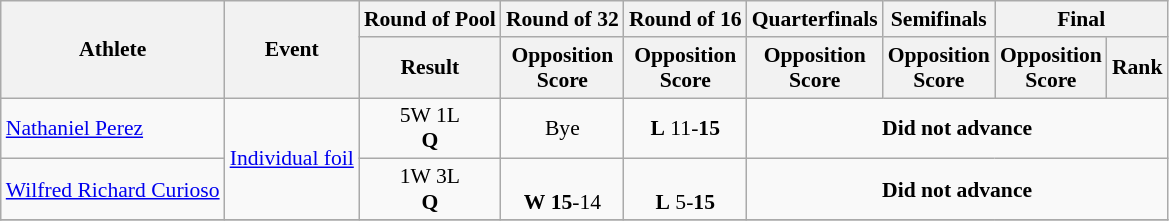<table class="wikitable" border="1" style="font-size:90%">
<tr>
<th rowspan=2>Athlete</th>
<th rowspan=2>Event</th>
<th>Round of Pool</th>
<th>Round of 32</th>
<th>Round of 16</th>
<th>Quarterfinals</th>
<th>Semifinals</th>
<th colspan=2>Final</th>
</tr>
<tr>
<th>Result</th>
<th>Opposition<br>Score</th>
<th>Opposition<br>Score</th>
<th>Opposition<br>Score</th>
<th>Opposition<br>Score</th>
<th>Opposition<br>Score</th>
<th>Rank</th>
</tr>
<tr>
<td><a href='#'>Nathaniel Perez</a></td>
<td rowspan=2><a href='#'>Individual foil</a></td>
<td align=center>5W 1L <br> <strong>Q</strong></td>
<td align=center>Bye</td>
<td align=center> <strong>L</strong> 11-<strong>15</strong></td>
<td colspan=4 align=center><strong>Did not advance</strong></td>
</tr>
<tr>
<td><a href='#'>Wilfred Richard Curioso</a></td>
<td align=center>1W 3L <br> <strong>Q</strong></td>
<td align=center> <br> <strong>W</strong> <strong>15</strong>-14</td>
<td align=center> <br> <strong>L</strong> 5-<strong>15</strong></td>
<td colspan=4 align=center><strong>Did not advance</strong></td>
</tr>
<tr>
</tr>
</table>
